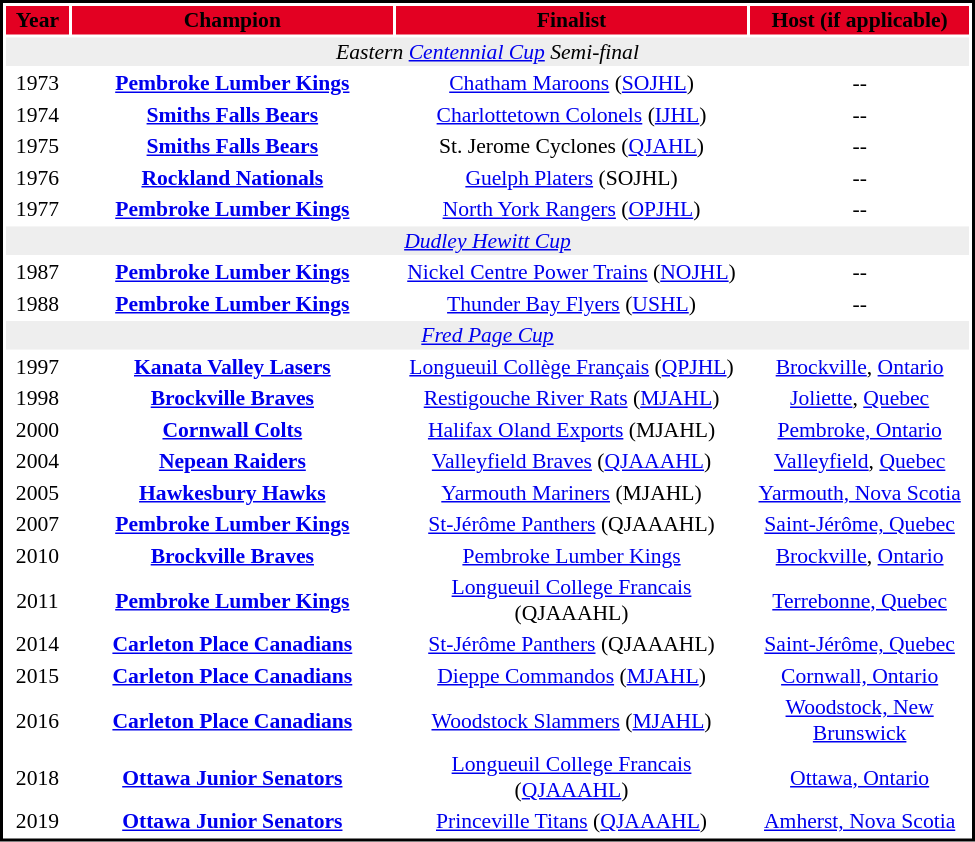<table cellpadding="0">
<tr style="text-align: left; vertical-align: top">
<td></td>
<td><br><table cellpadding="1" width="650px" style="font-size: 90%; border: 2px solid black;">
<tr style="text-align: center;">
<th style="background: #E30022;" width="25"><span><strong>Year</strong></span></th>
<th style="background: #E30022;" width="155"><span><strong>Champion</strong></span></th>
<th style="background: #E30022;" width="170"><span><strong>Finalist</strong></span></th>
<th style="background: #E30022;" width="105"><span><strong>Host (if applicable)</strong></span></th>
</tr>
<tr style="text-align: center;" bgcolor=#eeeeee>
<td colspan="4"><em>Eastern <a href='#'>Centennial Cup</a> Semi-final</em></td>
</tr>
<tr style="text-align: center;">
<td>1973</td>
<td><strong><a href='#'>Pembroke Lumber Kings</a></strong></td>
<td><a href='#'>Chatham Maroons</a> (<a href='#'>SOJHL</a>)</td>
<td>--</td>
</tr>
<tr style="text-align: center;">
<td>1974</td>
<td><strong><a href='#'>Smiths Falls Bears</a></strong></td>
<td><a href='#'>Charlottetown Colonels</a> (<a href='#'>IJHL</a>)</td>
<td>--</td>
</tr>
<tr style="text-align: center;">
<td>1975</td>
<td><strong><a href='#'>Smiths Falls Bears</a></strong></td>
<td>St. Jerome Cyclones (<a href='#'>QJAHL</a>)</td>
<td>--</td>
</tr>
<tr style="text-align: center;">
<td>1976</td>
<td><strong><a href='#'>Rockland Nationals</a></strong></td>
<td><a href='#'>Guelph Platers</a> (SOJHL)</td>
<td>--</td>
</tr>
<tr style="text-align: center;">
<td>1977</td>
<td><strong><a href='#'>Pembroke Lumber Kings</a></strong></td>
<td><a href='#'>North York Rangers</a> (<a href='#'>OPJHL</a>)</td>
<td>--</td>
</tr>
<tr style="text-align: center;" bgcolor=#eeeeee>
<td colspan="4"><em><a href='#'>Dudley Hewitt Cup</a></em></td>
</tr>
<tr style="text-align: center;">
<td>1987</td>
<td><strong><a href='#'>Pembroke Lumber Kings</a></strong></td>
<td><a href='#'>Nickel Centre Power Trains</a> (<a href='#'>NOJHL</a>)</td>
<td>--</td>
</tr>
<tr style="text-align: center;">
<td>1988</td>
<td><strong><a href='#'>Pembroke Lumber Kings</a></strong></td>
<td><a href='#'>Thunder Bay Flyers</a> (<a href='#'>USHL</a>)</td>
<td>--</td>
</tr>
<tr style="text-align: center;" bgcolor=#eeeeee>
<td colspan="4"><em><a href='#'>Fred Page Cup</a></em></td>
</tr>
<tr style="text-align: center;">
<td>1997</td>
<td><strong><a href='#'>Kanata Valley Lasers</a></strong></td>
<td><a href='#'>Longueuil Collège Français</a> (<a href='#'>QPJHL</a>)</td>
<td><a href='#'>Brockville</a>, <a href='#'>Ontario</a></td>
</tr>
<tr style="text-align: center;">
<td>1998</td>
<td><strong><a href='#'>Brockville Braves</a></strong></td>
<td><a href='#'>Restigouche River Rats</a> (<a href='#'>MJAHL</a>)</td>
<td><a href='#'>Joliette</a>, <a href='#'>Quebec</a></td>
</tr>
<tr style="text-align: center;">
<td>2000</td>
<td><strong><a href='#'>Cornwall Colts</a></strong></td>
<td><a href='#'>Halifax Oland Exports</a> (MJAHL)</td>
<td><a href='#'>Pembroke, Ontario</a></td>
</tr>
<tr style="text-align: center;">
<td>2004</td>
<td><strong><a href='#'>Nepean Raiders</a></strong></td>
<td><a href='#'>Valleyfield Braves</a> (<a href='#'>QJAAAHL</a>)</td>
<td><a href='#'>Valleyfield</a>, <a href='#'>Quebec</a></td>
</tr>
<tr style="text-align: center;">
<td>2005</td>
<td><strong><a href='#'>Hawkesbury Hawks</a></strong></td>
<td><a href='#'>Yarmouth Mariners</a> (MJAHL)</td>
<td><a href='#'>Yarmouth, Nova Scotia</a></td>
</tr>
<tr style="text-align: center;">
<td>2007</td>
<td><strong><a href='#'>Pembroke Lumber Kings</a></strong></td>
<td><a href='#'>St-Jérôme Panthers</a> (QJAAAHL)</td>
<td><a href='#'>Saint-Jérôme, Quebec</a></td>
</tr>
<tr style="text-align: center;">
<td>2010</td>
<td><strong><a href='#'>Brockville Braves</a></strong></td>
<td><a href='#'>Pembroke Lumber Kings</a></td>
<td><a href='#'>Brockville</a>, <a href='#'>Ontario</a></td>
</tr>
<tr style="text-align: center;">
<td>2011</td>
<td><strong><a href='#'>Pembroke Lumber Kings</a></strong></td>
<td><a href='#'>Longueuil College Francais</a> (QJAAAHL)</td>
<td><a href='#'>Terrebonne, Quebec</a></td>
</tr>
<tr style="text-align: center;">
<td>2014</td>
<td><strong><a href='#'>Carleton Place Canadians</a></strong></td>
<td><a href='#'>St-Jérôme Panthers</a> (QJAAAHL)</td>
<td><a href='#'>Saint-Jérôme, Quebec</a></td>
</tr>
<tr style="text-align: center;">
<td>2015</td>
<td><strong><a href='#'>Carleton Place Canadians</a></strong></td>
<td><a href='#'>Dieppe Commandos</a> (<a href='#'>MJAHL</a>)</td>
<td><a href='#'>Cornwall, Ontario</a></td>
</tr>
<tr style="text-align: center;">
<td>2016</td>
<td><strong><a href='#'>Carleton Place Canadians</a></strong></td>
<td><a href='#'>Woodstock Slammers</a> (<a href='#'>MJAHL</a>)</td>
<td><a href='#'>Woodstock, New Brunswick</a></td>
</tr>
<tr style="text-align: center;">
<td>2018</td>
<td><strong><a href='#'>Ottawa Junior Senators</a></strong></td>
<td><a href='#'>Longueuil College Francais</a> (<a href='#'>QJAAAHL</a>)</td>
<td><a href='#'>Ottawa, Ontario</a></td>
</tr>
<tr style="text-align: center;">
<td>2019</td>
<td><strong><a href='#'>Ottawa Junior Senators</a></strong></td>
<td><a href='#'>Princeville Titans</a> (<a href='#'>QJAAAHL</a>)</td>
<td><a href='#'>Amherst, Nova Scotia</a></td>
</tr>
</table>
</td>
</tr>
</table>
